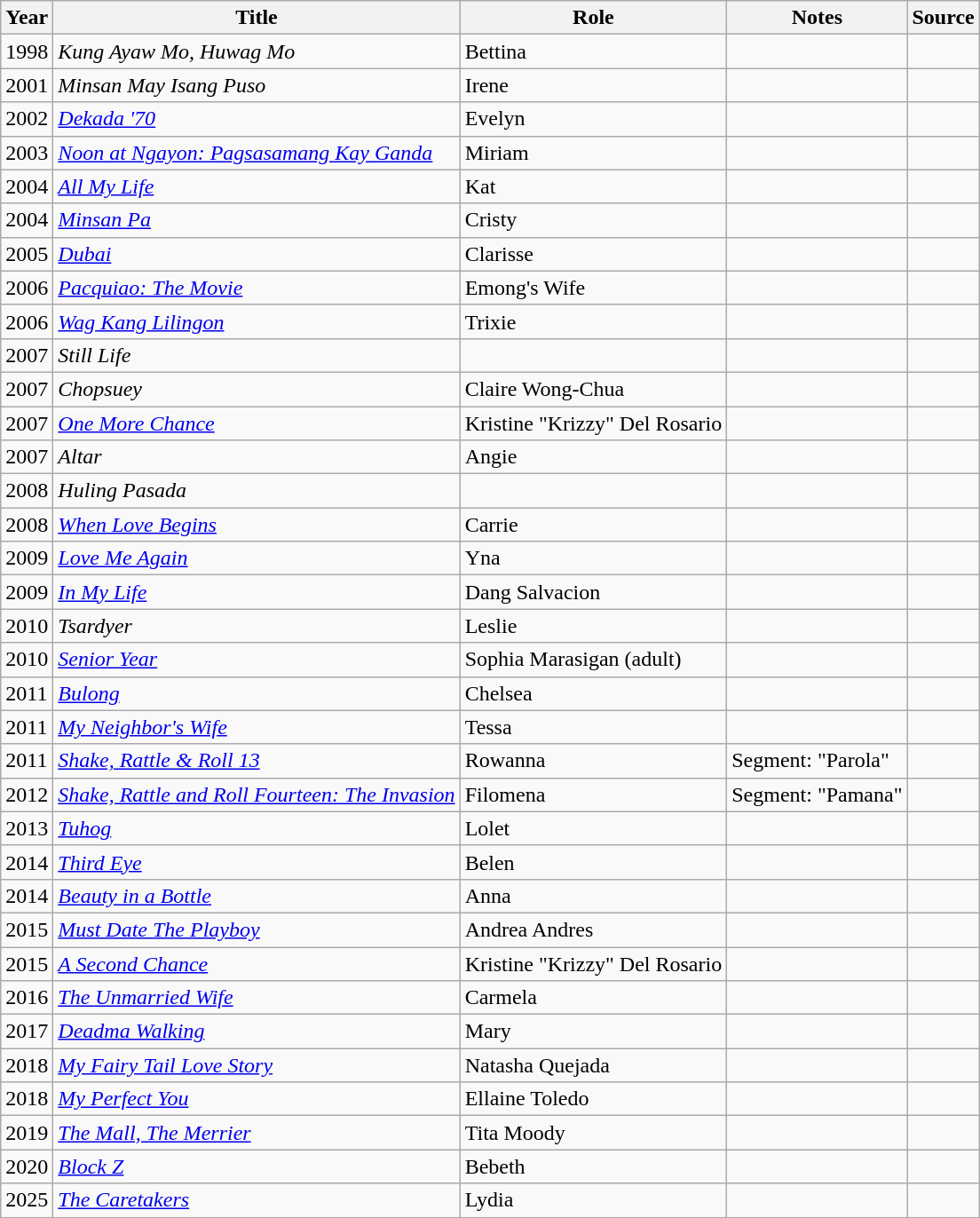<table class="wikitable sortable">
<tr>
<th>Year</th>
<th>Title</th>
<th>Role</th>
<th class=unsortable>Notes</th>
<th class=unsortable>Source</th>
</tr>
<tr>
<td>1998</td>
<td><em>Kung Ayaw Mo, Huwag  Mo</em></td>
<td>Bettina</td>
<td></td>
<td></td>
</tr>
<tr>
<td>2001</td>
<td><em>Minsan May Isang Puso</em></td>
<td>Irene</td>
<td></td>
<td></td>
</tr>
<tr>
<td>2002</td>
<td><em><a href='#'>Dekada '70</a></em></td>
<td>Evelyn</td>
<td></td>
<td></td>
</tr>
<tr>
<td>2003</td>
<td><em><a href='#'>Noon at Ngayon: Pagsasamang Kay Ganda</a></em></td>
<td>Miriam</td>
<td></td>
<td></td>
</tr>
<tr>
<td>2004</td>
<td><em><a href='#'>All My Life</a></em></td>
<td>Kat</td>
<td></td>
<td></td>
</tr>
<tr>
<td>2004</td>
<td><em><a href='#'>Minsan Pa</a></em></td>
<td>Cristy</td>
<td></td>
<td></td>
</tr>
<tr>
<td>2005</td>
<td><em><a href='#'>Dubai</a></em></td>
<td>Clarisse</td>
<td></td>
<td></td>
</tr>
<tr>
<td>2006</td>
<td><em><a href='#'>Pacquiao: The Movie</a></em></td>
<td>Emong's Wife</td>
<td></td>
<td></td>
</tr>
<tr>
<td>2006</td>
<td><em><a href='#'>Wag Kang Lilingon</a></em></td>
<td>Trixie</td>
<td></td>
<td></td>
</tr>
<tr>
<td>2007</td>
<td><em>Still Life</em></td>
<td></td>
<td></td>
<td></td>
</tr>
<tr>
<td>2007</td>
<td><em>Chopsuey</em></td>
<td>Claire Wong-Chua</td>
<td></td>
<td></td>
</tr>
<tr>
<td>2007</td>
<td><em><a href='#'>One More Chance</a></em></td>
<td>Kristine "Krizzy" Del Rosario</td>
<td></td>
<td></td>
</tr>
<tr>
<td>2007</td>
<td><em>Altar</em></td>
<td>Angie</td>
<td></td>
<td></td>
</tr>
<tr>
<td>2008</td>
<td><em>Huling Pasada</em></td>
<td></td>
<td></td>
<td></td>
</tr>
<tr>
<td>2008</td>
<td><em><a href='#'>When Love Begins</a></em></td>
<td>Carrie</td>
<td></td>
<td></td>
</tr>
<tr>
<td>2009</td>
<td><em><a href='#'>Love Me Again</a></em></td>
<td>Yna</td>
<td></td>
<td></td>
</tr>
<tr>
<td>2009</td>
<td><em><a href='#'>In My Life</a></em></td>
<td>Dang Salvacion</td>
<td></td>
<td></td>
</tr>
<tr>
<td>2010</td>
<td><em>Tsardyer</em></td>
<td>Leslie</td>
<td></td>
<td></td>
</tr>
<tr>
<td>2010</td>
<td><em><a href='#'>Senior Year</a></em></td>
<td>Sophia Marasigan (adult)</td>
<td></td>
<td></td>
</tr>
<tr>
<td>2011</td>
<td><em><a href='#'>Bulong</a></em></td>
<td>Chelsea</td>
<td></td>
<td></td>
</tr>
<tr>
<td>2011</td>
<td><em><a href='#'>My Neighbor's Wife</a></em></td>
<td>Tessa</td>
<td></td>
<td></td>
</tr>
<tr>
<td>2011</td>
<td><em><a href='#'>Shake, Rattle & Roll 13</a></em></td>
<td>Rowanna</td>
<td>Segment: "Parola"</td>
<td></td>
</tr>
<tr>
<td>2012</td>
<td><em><a href='#'>Shake, Rattle and Roll Fourteen: The Invasion</a></em></td>
<td>Filomena</td>
<td>Segment: "Pamana"</td>
<td></td>
</tr>
<tr>
<td>2013</td>
<td><em><a href='#'>Tuhog</a></em></td>
<td>Lolet</td>
<td></td>
<td></td>
</tr>
<tr>
<td>2014</td>
<td><em><a href='#'>Third Eye</a></em></td>
<td>Belen</td>
<td></td>
<td></td>
</tr>
<tr>
<td>2014</td>
<td><em><a href='#'>Beauty in a Bottle</a></em></td>
<td>Anna</td>
<td></td>
<td></td>
</tr>
<tr>
<td>2015</td>
<td><em><a href='#'>Must Date The Playboy</a></em></td>
<td>Andrea Andres</td>
<td></td>
<td></td>
</tr>
<tr>
<td>2015</td>
<td><em><a href='#'>A Second Chance</a></em></td>
<td>Kristine "Krizzy" Del Rosario</td>
<td></td>
<td></td>
</tr>
<tr>
<td>2016</td>
<td><em><a href='#'>The Unmarried Wife</a></em></td>
<td>Carmela</td>
<td></td>
<td></td>
</tr>
<tr>
<td>2017</td>
<td><em><a href='#'>Deadma Walking</a></em></td>
<td>Mary</td>
<td></td>
<td></td>
</tr>
<tr>
<td>2018</td>
<td><em><a href='#'>My Fairy Tail Love Story</a></em></td>
<td>Natasha Quejada</td>
<td></td>
<td></td>
</tr>
<tr>
<td>2018</td>
<td><em><a href='#'>My Perfect You</a></em></td>
<td>Ellaine Toledo</td>
<td></td>
<td></td>
</tr>
<tr>
<td>2019</td>
<td><em><a href='#'>The Mall, The Merrier</a></em></td>
<td>Tita Moody</td>
<td></td>
<td></td>
</tr>
<tr>
<td>2020</td>
<td><em><a href='#'>Block Z</a></em></td>
<td>Bebeth</td>
<td></td>
<td></td>
</tr>
<tr>
<td>2025</td>
<td><em><a href='#'>The Caretakers</a></em></td>
<td>Lydia</td>
<td></td>
<td></td>
</tr>
</table>
